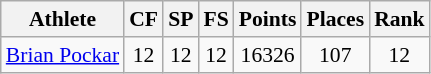<table class="wikitable" border="1" style="font-size:90%">
<tr>
<th>Athlete</th>
<th>CF</th>
<th>SP</th>
<th>FS</th>
<th>Points</th>
<th>Places</th>
<th>Rank</th>
</tr>
<tr align=center>
<td align=left><a href='#'>Brian Pockar</a></td>
<td>12</td>
<td>12</td>
<td>12</td>
<td>16326</td>
<td>107</td>
<td>12</td>
</tr>
</table>
